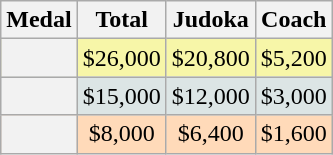<table class=wikitable style="text-align:center;">
<tr>
<th>Medal</th>
<th>Total</th>
<th>Judoka</th>
<th>Coach</th>
</tr>
<tr bgcolor=F7F6A8>
<th></th>
<td>$26,000</td>
<td>$20,800</td>
<td>$5,200</td>
</tr>
<tr bgcolor=DCE5E5>
<th></th>
<td>$15,000</td>
<td>$12,000</td>
<td>$3,000</td>
</tr>
<tr bgcolor=FFDAB9>
<th></th>
<td>$8,000</td>
<td>$6,400</td>
<td>$1,600</td>
</tr>
</table>
